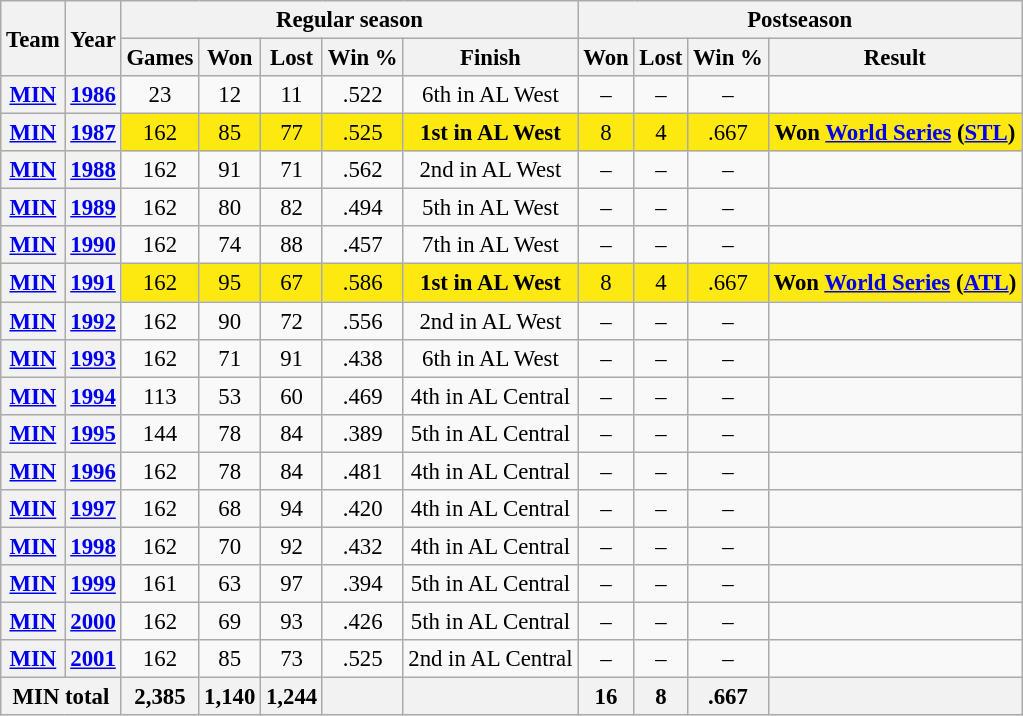<table class="wikitable" style="font-size: 95%; text-align:center;">
<tr>
<th rowspan="2">Team</th>
<th rowspan="2">Year</th>
<th colspan="5">Regular season</th>
<th colspan="4">Postseason</th>
</tr>
<tr>
<th>Games</th>
<th>Won</th>
<th>Lost</th>
<th>Win %</th>
<th>Finish</th>
<th>Won</th>
<th>Lost</th>
<th>Win %</th>
<th>Result</th>
</tr>
<tr>
<th><a href='#'>MIN</a></th>
<th><a href='#'>1986</a></th>
<td>23</td>
<td>12</td>
<td>11</td>
<td>.522</td>
<td>6th in AL West</td>
<td>–</td>
<td>–</td>
<td>–</td>
<td></td>
</tr>
<tr style="background:#fde910">
<th><a href='#'>MIN</a></th>
<th><a href='#'>1987</a></th>
<td>162</td>
<td>85</td>
<td>77</td>
<td>.525</td>
<td><strong>1st in AL West</strong></td>
<td>8</td>
<td>4</td>
<td>.667</td>
<td><strong>Won <a href='#'>World Series</a> (<a href='#'>STL</a>)</strong></td>
</tr>
<tr>
<th><a href='#'>MIN</a></th>
<th><a href='#'>1988</a></th>
<td>162</td>
<td>91</td>
<td>71</td>
<td>.562</td>
<td>2nd in AL West</td>
<td>–</td>
<td>–</td>
<td>–</td>
<td></td>
</tr>
<tr>
<th><a href='#'>MIN</a></th>
<th><a href='#'>1989</a></th>
<td>162</td>
<td>80</td>
<td>82</td>
<td>.494</td>
<td>5th in AL West</td>
<td>–</td>
<td>–</td>
<td>–</td>
<td></td>
</tr>
<tr>
<th><a href='#'>MIN</a></th>
<th><a href='#'>1990</a></th>
<td>162</td>
<td>74</td>
<td>88</td>
<td>.457</td>
<td>7th in AL West</td>
<td>–</td>
<td>–</td>
<td>–</td>
<td></td>
</tr>
<tr style="background:#fde910">
<th><a href='#'>MIN</a></th>
<th><a href='#'>1991</a></th>
<td>162</td>
<td>95</td>
<td>67</td>
<td>.586</td>
<td><strong>1st in AL West</strong></td>
<td>8</td>
<td>4</td>
<td>.667</td>
<td><strong>Won <a href='#'>World Series</a> (<a href='#'>ATL</a>)</strong></td>
</tr>
<tr>
<th><a href='#'>MIN</a></th>
<th><a href='#'>1992</a></th>
<td>162</td>
<td>90</td>
<td>72</td>
<td>.556</td>
<td>2nd in AL West</td>
<td>–</td>
<td>–</td>
<td>–</td>
<td></td>
</tr>
<tr>
<th><a href='#'>MIN</a></th>
<th><a href='#'>1993</a></th>
<td>162</td>
<td>71</td>
<td>91</td>
<td>.438</td>
<td>6th in AL West</td>
<td>–</td>
<td>–</td>
<td>–</td>
<td></td>
</tr>
<tr>
<th><a href='#'>MIN</a></th>
<th><a href='#'>1994</a></th>
<td>113</td>
<td>53</td>
<td>60</td>
<td>.469</td>
<td>4th in AL Central</td>
<td>–</td>
<td>–</td>
<td>–</td>
<td></td>
</tr>
<tr>
<th><a href='#'>MIN</a></th>
<th><a href='#'>1995</a></th>
<td>144</td>
<td>78</td>
<td>84</td>
<td>.389</td>
<td>5th in AL Central</td>
<td>–</td>
<td>–</td>
<td>–</td>
<td></td>
</tr>
<tr>
<th><a href='#'>MIN</a></th>
<th><a href='#'>1996</a></th>
<td>162</td>
<td>78</td>
<td>84</td>
<td>.481</td>
<td>4th in AL Central</td>
<td>–</td>
<td>–</td>
<td>–</td>
<td></td>
</tr>
<tr>
<th><a href='#'>MIN</a></th>
<th><a href='#'>1997</a></th>
<td>162</td>
<td>68</td>
<td>94</td>
<td>.420</td>
<td>4th in AL Central</td>
<td>–</td>
<td>–</td>
<td>–</td>
<td></td>
</tr>
<tr>
<th><a href='#'>MIN</a></th>
<th><a href='#'>1998</a></th>
<td>162</td>
<td>70</td>
<td>92</td>
<td>.432</td>
<td>4th in AL Central</td>
<td>–</td>
<td>–</td>
<td>–</td>
<td></td>
</tr>
<tr>
<th><a href='#'>MIN</a></th>
<th><a href='#'>1999</a></th>
<td>161</td>
<td>63</td>
<td>97</td>
<td>.394</td>
<td>5th in AL Central</td>
<td>–</td>
<td>–</td>
<td>–</td>
<td></td>
</tr>
<tr>
<th><a href='#'>MIN</a></th>
<th><a href='#'>2000</a></th>
<td>162</td>
<td>69</td>
<td>93</td>
<td>.426</td>
<td>5th in AL Central</td>
<td>–</td>
<td>–</td>
<td>–</td>
<td></td>
</tr>
<tr>
<th><a href='#'>MIN</a></th>
<th><a href='#'>2001</a></th>
<td>162</td>
<td>85</td>
<td>73</td>
<td>.525</td>
<td>2nd in AL Central</td>
<td>–</td>
<td>–</td>
<td>–</td>
<td></td>
</tr>
<tr>
<th colspan="2">MIN total</th>
<th>2,385</th>
<th>1,140</th>
<th>1,244</th>
<th></th>
<th></th>
<th>16</th>
<th>8</th>
<th>.667</th>
<th></th>
</tr>
</table>
